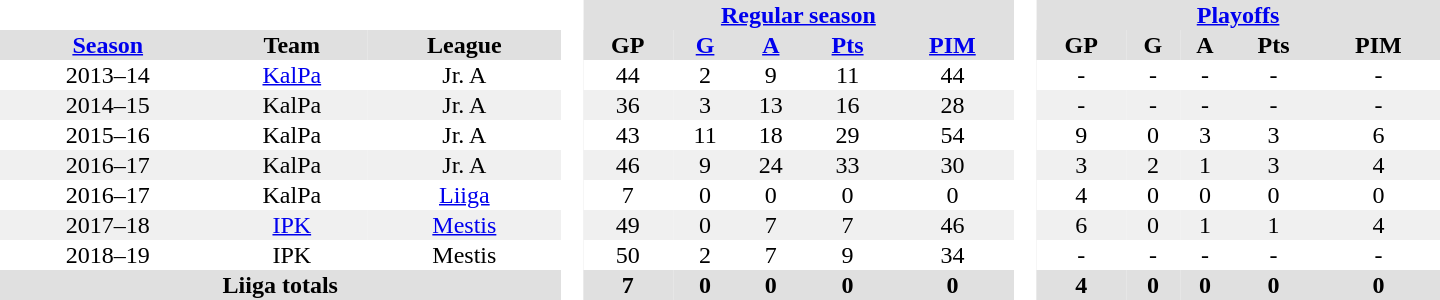<table border="0" cellpadding="1" cellspacing="0" style="text-align:center; width:60em;">
<tr style="background:#e0e0e0;">
<th colspan="3"  bgcolor="#ffffff"> </th>
<th rowspan="99" bgcolor="#ffffff"> </th>
<th colspan="5"><a href='#'>Regular season</a></th>
<th rowspan="99" bgcolor="#ffffff"> </th>
<th colspan="5"><a href='#'>Playoffs</a></th>
</tr>
<tr style="background:#e0e0e0;">
<th><a href='#'>Season</a></th>
<th>Team</th>
<th>League</th>
<th>GP</th>
<th><a href='#'>G</a></th>
<th><a href='#'>A</a></th>
<th><a href='#'>Pts</a></th>
<th><a href='#'>PIM</a></th>
<th>GP</th>
<th>G</th>
<th>A</th>
<th>Pts</th>
<th>PIM</th>
</tr>
<tr ALIGN="center">
<td>2013–14</td>
<td><a href='#'>KalPa</a></td>
<td>Jr. A</td>
<td>44</td>
<td>2</td>
<td>9</td>
<td>11</td>
<td>44</td>
<td>-</td>
<td>-</td>
<td>-</td>
<td>-</td>
<td>-</td>
</tr>
<tr ALIGN="center" bgcolor="f0f0f0">
<td>2014–15</td>
<td>KalPa</td>
<td>Jr. A</td>
<td>36</td>
<td>3</td>
<td>13</td>
<td>16</td>
<td>28</td>
<td>-</td>
<td>-</td>
<td>-</td>
<td>-</td>
<td>-</td>
</tr>
<tr ALIGN="center">
<td>2015–16</td>
<td>KalPa</td>
<td>Jr. A</td>
<td>43</td>
<td>11</td>
<td>18</td>
<td>29</td>
<td>54</td>
<td>9</td>
<td>0</td>
<td>3</td>
<td>3</td>
<td>6</td>
</tr>
<tr ALIGN="center" bgcolor="f0f0f0">
<td>2016–17</td>
<td>KalPa</td>
<td>Jr. A</td>
<td>46</td>
<td>9</td>
<td>24</td>
<td>33</td>
<td>30</td>
<td>3</td>
<td>2</td>
<td>1</td>
<td>3</td>
<td>4</td>
</tr>
<tr ALIGN="center">
<td>2016–17</td>
<td>KalPa</td>
<td><a href='#'>Liiga</a></td>
<td>7</td>
<td>0</td>
<td>0</td>
<td>0</td>
<td>0</td>
<td>4</td>
<td>0</td>
<td>0</td>
<td>0</td>
<td>0</td>
</tr>
<tr ALIGN="center" bgcolor="f0f0f0">
<td>2017–18</td>
<td><a href='#'>IPK</a></td>
<td><a href='#'>Mestis</a></td>
<td>49</td>
<td>0</td>
<td>7</td>
<td>7</td>
<td>46</td>
<td>6</td>
<td>0</td>
<td>1</td>
<td>1</td>
<td>4</td>
</tr>
<tr ALIGN="center">
<td>2018–19</td>
<td>IPK</td>
<td>Mestis</td>
<td>50</td>
<td>2</td>
<td>7</td>
<td>9</td>
<td>34</td>
<td>-</td>
<td>-</td>
<td>-</td>
<td>-</td>
<td>-</td>
</tr>
<tr ALIGN="center" bgcolor="#e0e0e0">
<th colspan="3">Liiga totals</th>
<th>7</th>
<th>0</th>
<th>0</th>
<th>0</th>
<th>0</th>
<th>4</th>
<th>0</th>
<th>0</th>
<th>0</th>
<th>0</th>
</tr>
</table>
